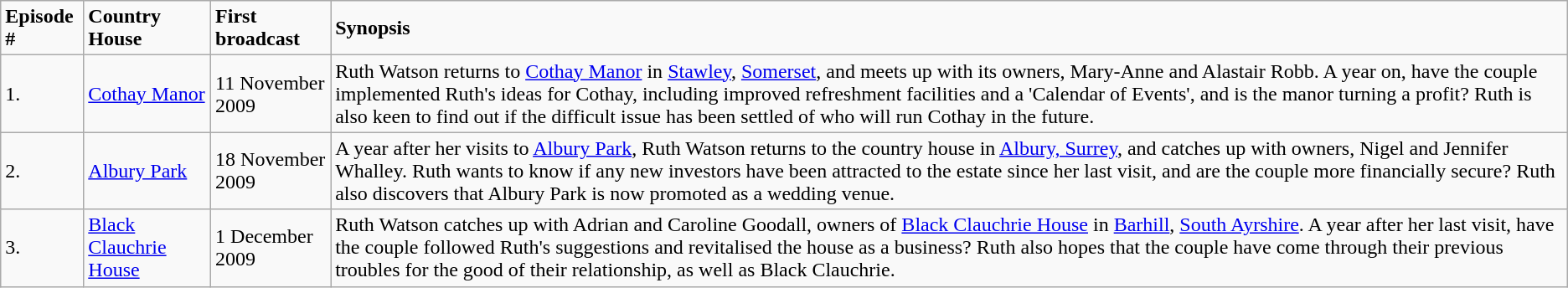<table class="wikitable">
<tr>
<td><strong>Episode #</strong></td>
<td><strong>Country House</strong></td>
<td><strong>First broadcast</strong></td>
<td><strong>Synopsis</strong></td>
</tr>
<tr>
<td>1.</td>
<td><a href='#'>Cothay Manor</a></td>
<td>11 November 2009</td>
<td>Ruth Watson returns to <a href='#'>Cothay Manor</a> in <a href='#'>Stawley</a>, <a href='#'>Somerset</a>, and meets up with its owners, Mary-Anne and Alastair Robb. A year on, have the couple implemented Ruth's ideas for Cothay, including improved refreshment facilities and a 'Calendar of Events', and is the manor turning a profit? Ruth is also keen to find out if the difficult issue has been settled of who will run Cothay in the future.</td>
</tr>
<tr>
<td>2.</td>
<td><a href='#'>Albury Park</a></td>
<td>18 November 2009</td>
<td>A year after her visits to <a href='#'>Albury Park</a>, Ruth Watson returns to the country house in <a href='#'>Albury, Surrey</a>, and catches up with owners, Nigel and Jennifer Whalley. Ruth wants to know if any new investors have been attracted to the estate since her last visit, and are the couple more financially secure? Ruth also discovers that Albury Park is now promoted as a wedding venue.</td>
</tr>
<tr>
<td>3.</td>
<td><a href='#'>Black Clauchrie House</a></td>
<td>1 December 2009</td>
<td>Ruth Watson catches up with Adrian and Caroline Goodall, owners of <a href='#'>Black Clauchrie House</a> in <a href='#'>Barhill</a>, <a href='#'>South Ayrshire</a>. A year after her last visit, have the couple followed Ruth's suggestions and revitalised the house as a business? Ruth also hopes that the couple have come through their previous troubles for the good of their relationship, as well as Black Clauchrie.</td>
</tr>
</table>
